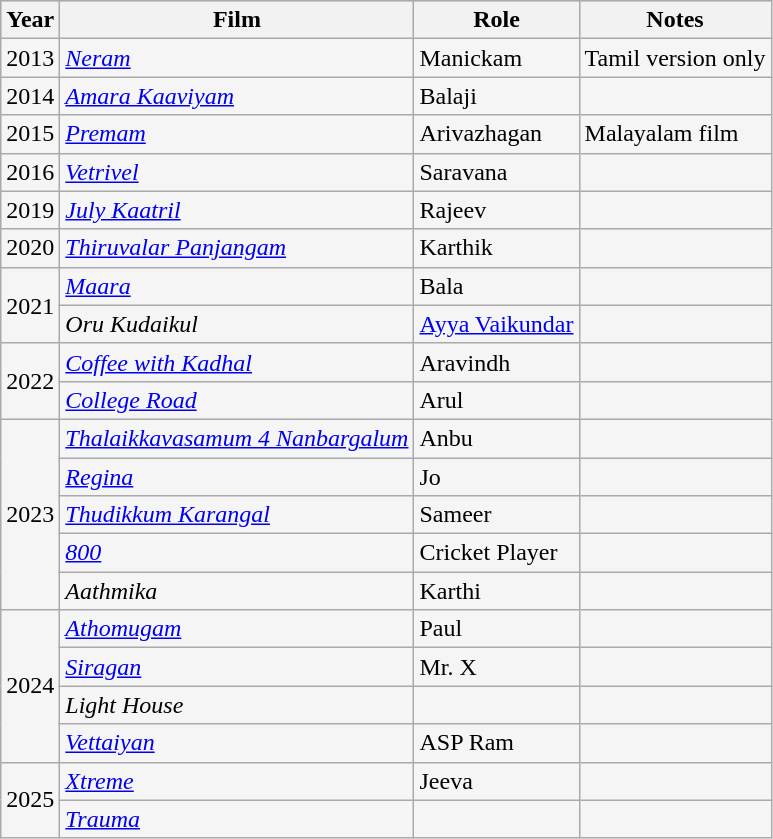<table class="wikitable sortable" style="background:#f5f5f5;">
<tr style="background:#B0C4DE;">
<th>Year</th>
<th>Film</th>
<th>Role</th>
<th class=unsortable>Notes</th>
</tr>
<tr>
<td>2013</td>
<td><em><a href='#'>Neram</a></em></td>
<td>Manickam</td>
<td>Tamil version only</td>
</tr>
<tr>
<td>2014</td>
<td><em><a href='#'>Amara Kaaviyam</a></em></td>
<td>Balaji</td>
<td></td>
</tr>
<tr>
<td>2015</td>
<td><em><a href='#'>Premam</a></em></td>
<td>Arivazhagan</td>
<td>Malayalam film</td>
</tr>
<tr>
<td>2016</td>
<td><em><a href='#'>Vetrivel</a></em></td>
<td>Saravana</td>
<td></td>
</tr>
<tr>
<td>2019</td>
<td><em><a href='#'>July Kaatril</a></em></td>
<td>Rajeev</td>
<td></td>
</tr>
<tr>
<td>2020</td>
<td><em><a href='#'>Thiruvalar Panjangam</a></em></td>
<td>Karthik</td>
<td></td>
</tr>
<tr>
<td rowspan="2">2021</td>
<td><em><a href='#'>Maara</a></em></td>
<td>Bala</td>
<td></td>
</tr>
<tr>
<td><em>Oru Kudaikul</em></td>
<td><a href='#'>Ayya Vaikundar</a></td>
<td></td>
</tr>
<tr>
<td rowspan="2">2022</td>
<td><em><a href='#'>Coffee with Kadhal</a></em></td>
<td>Aravindh</td>
<td></td>
</tr>
<tr>
<td><em><a href='#'>College Road</a></em></td>
<td>Arul</td>
<td></td>
</tr>
<tr>
<td rowspan="5">2023</td>
<td><em><a href='#'>Thalaikkavasamum 4 Nanbargalum</a></em></td>
<td>Anbu</td>
<td></td>
</tr>
<tr>
<td><em><a href='#'>Regina</a></em></td>
<td>Jo</td>
<td></td>
</tr>
<tr>
<td><em><a href='#'>Thudikkum Karangal</a></em></td>
<td>Sameer</td>
<td></td>
</tr>
<tr>
<td><em><a href='#'>800</a></em></td>
<td>Cricket Player</td>
<td></td>
</tr>
<tr>
<td><em>Aathmika</em></td>
<td>Karthi</td>
<td></td>
</tr>
<tr>
<td rowspan="4">2024</td>
<td><em><a href='#'>Athomugam</a></em></td>
<td>Paul</td>
<td></td>
</tr>
<tr>
<td><em><a href='#'>Siragan</a></em></td>
<td>Mr. X</td>
<td></td>
</tr>
<tr>
<td><em>Light House</em></td>
<td></td>
<td></td>
</tr>
<tr>
<td><em><a href='#'>Vettaiyan</a></em></td>
<td>ASP Ram</td>
<td></td>
</tr>
<tr>
<td rowspan="2">2025</td>
<td><em><a href='#'>Xtreme</a></em></td>
<td>Jeeva</td>
<td></td>
</tr>
<tr>
<td><em><a href='#'>Trauma</a></em></td>
<td></td>
<td></td>
</tr>
</table>
